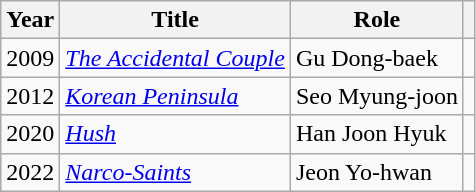<table class="wikitable sortable">
<tr>
<th>Year</th>
<th>Title</th>
<th>Role</th>
<th scope="col" class="unsortable"></th>
</tr>
<tr>
<td>2009</td>
<td><em><a href='#'>The Accidental Couple</a></em></td>
<td>Gu Dong-baek</td>
<td></td>
</tr>
<tr>
<td>2012</td>
<td><em><a href='#'>Korean Peninsula</a></em></td>
<td>Seo Myung-joon</td>
<td></td>
</tr>
<tr>
<td>2020</td>
<td><em><a href='#'>Hush</a></em></td>
<td>Han Joon Hyuk</td>
<td></td>
</tr>
<tr>
<td>2022</td>
<td><em><a href='#'>Narco-Saints</a></em></td>
<td>Jeon Yo-hwan</td>
<td style="text-align:center"></td>
</tr>
</table>
